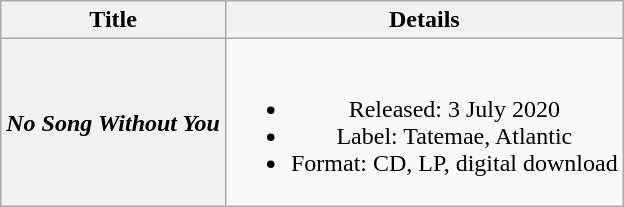<table class="wikitable plainrowheaders" style="text-align:center">
<tr>
<th>Title</th>
<th>Details</th>
</tr>
<tr>
<th scope="row"><em>No Song Without You</em></th>
<td><br><ul><li>Released: 3 July 2020</li><li>Label: Tatemae, Atlantic</li><li>Format: CD, LP, digital download</li></ul></td>
</tr>
</table>
